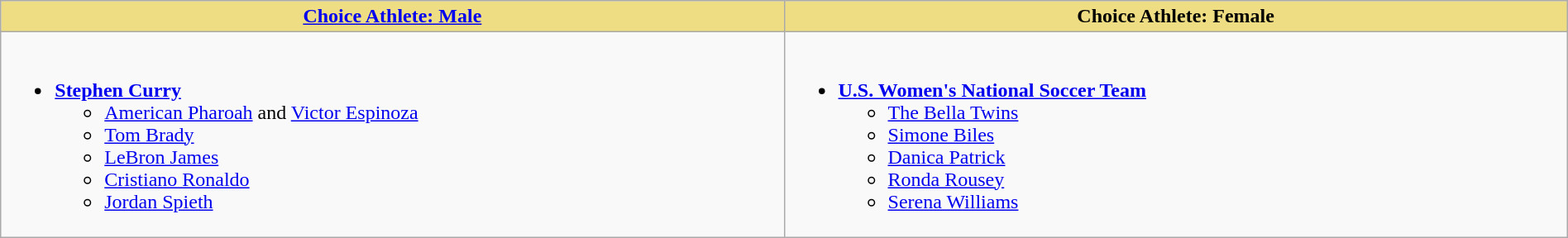<table class="wikitable" style="width:100%">
<tr>
<th style="background:#EEDD82; width:50%"><a href='#'>Choice Athlete: Male</a></th>
<th style="background:#EEDD82; width:50%">Choice Athlete: Female</th>
</tr>
<tr>
<td valign="top"><br><ul><li><strong><a href='#'>Stephen Curry</a></strong><ul><li><a href='#'>American Pharoah</a> and <a href='#'>Victor Espinoza</a></li><li><a href='#'>Tom Brady</a></li><li><a href='#'>LeBron James</a></li><li><a href='#'>Cristiano Ronaldo</a></li><li><a href='#'>Jordan Spieth</a></li></ul></li></ul></td>
<td valign="top"><br><ul><li><strong><a href='#'>U.S. Women's National Soccer Team</a></strong><ul><li><a href='#'>The Bella Twins</a></li><li><a href='#'>Simone Biles</a></li><li><a href='#'>Danica Patrick</a></li><li><a href='#'>Ronda Rousey</a></li><li><a href='#'>Serena Williams</a></li></ul></li></ul></td>
</tr>
</table>
